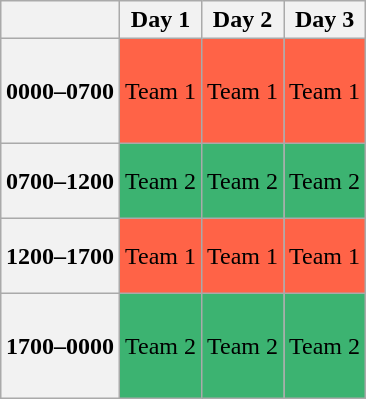<table class="wikitable" style="margin-left: auto; margin-right: auto; border: none; text-align: center;">
<tr>
<th></th>
<th>Day 1</th>
<th>Day 2</th>
<th>Day 3</th>
</tr>
<tr style="height:70px;">
<th>0000–0700</th>
<td bgcolor="Tomato">Team 1</td>
<td bgcolor="Tomato">Team 1</td>
<td bgcolor="Tomato">Team 1</td>
</tr>
<tr style="height:50px;">
<th>0700–1200</th>
<td bgcolor="mediumseagreen">Team 2</td>
<td bgcolor="mediumseagreen">Team 2</td>
<td bgcolor="mediumseagreen">Team 2</td>
</tr>
<tr style="height:50px;">
<th>1200–1700</th>
<td bgcolor="Tomato">Team 1</td>
<td bgcolor="Tomato">Team 1</td>
<td bgcolor="Tomato">Team 1</td>
</tr>
<tr style="height:70px;">
<th>1700–0000</th>
<td bgcolor="mediumseagreen">Team 2</td>
<td bgcolor="mediumseagreen">Team 2</td>
<td bgcolor="mediumseagreen">Team 2</td>
</tr>
</table>
